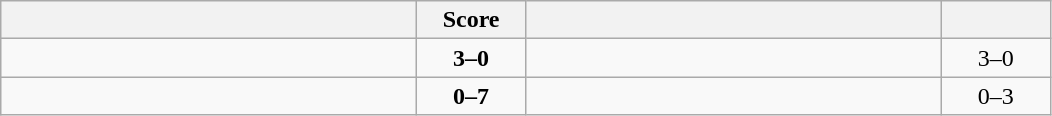<table class="wikitable" style="text-align: center; ">
<tr>
<th align="right" width="270"></th>
<th width="65">Score</th>
<th align="left" width="270"></th>
<th width="65"></th>
</tr>
<tr>
<td align="left"><strong></strong></td>
<td><strong>3–0</strong></td>
<td align="left"></td>
<td>3–0 <strong></strong></td>
</tr>
<tr>
<td align="left"></td>
<td><strong>0–7</strong></td>
<td align="left"><strong></strong></td>
<td>0–3 <strong></strong></td>
</tr>
</table>
